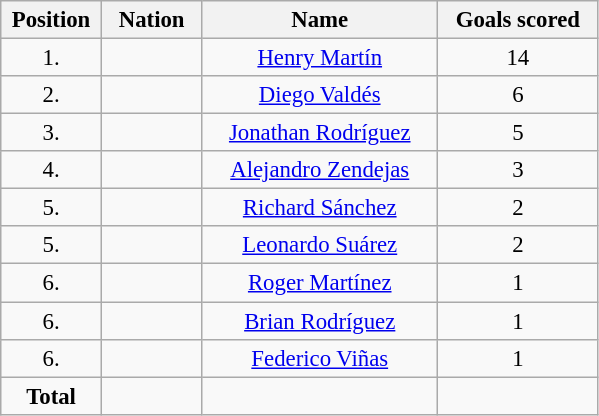<table class="wikitable" style="font-size: 95%; text-align: center;">
<tr>
<th width=60>Position</th>
<th width=60>Nation</th>
<th width=150>Name</th>
<th width=100>Goals scored</th>
</tr>
<tr>
<td>1.</td>
<td></td>
<td><a href='#'>Henry Martín</a></td>
<td>14</td>
</tr>
<tr>
<td>2.</td>
<td></td>
<td><a href='#'>Diego Valdés</a></td>
<td>6</td>
</tr>
<tr>
<td>3.</td>
<td></td>
<td><a href='#'>Jonathan Rodríguez</a></td>
<td>5</td>
</tr>
<tr>
<td>4.</td>
<td></td>
<td><a href='#'>Alejandro Zendejas</a></td>
<td>3</td>
</tr>
<tr>
<td>5.</td>
<td></td>
<td><a href='#'>Richard Sánchez</a></td>
<td>2</td>
</tr>
<tr>
<td>5.</td>
<td></td>
<td><a href='#'>Leonardo Suárez</a></td>
<td>2</td>
</tr>
<tr>
<td>6.</td>
<td></td>
<td><a href='#'>Roger Martínez</a></td>
<td>1</td>
</tr>
<tr>
<td>6.</td>
<td></td>
<td><a href='#'>Brian Rodríguez</a></td>
<td>1</td>
</tr>
<tr>
<td>6.</td>
<td></td>
<td><a href='#'>Federico Viñas</a></td>
<td>1</td>
</tr>
<tr>
<td><strong>Total</strong></td>
<td></td>
<td></td>
<td></td>
</tr>
</table>
